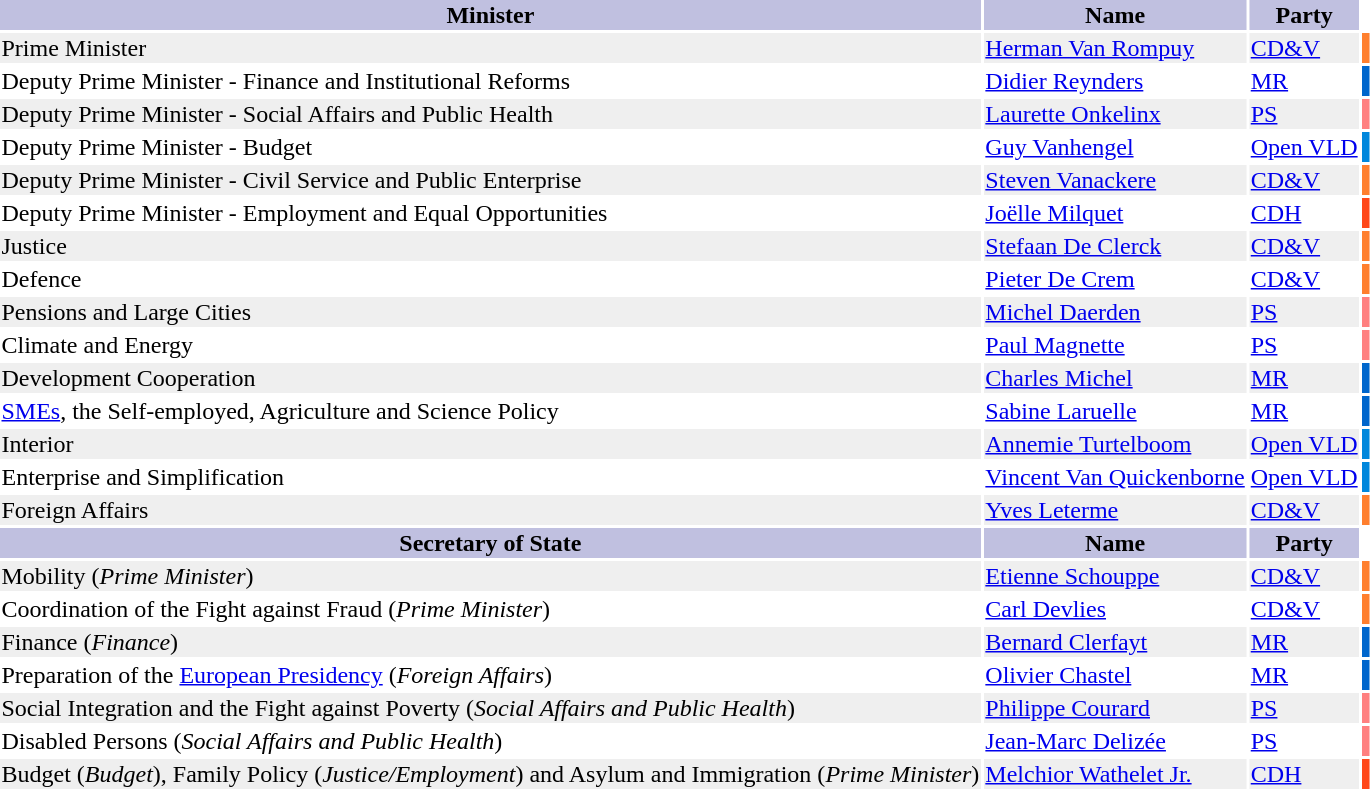<table class="toccolours" style="margin-bottom: 1em;">
<tr style="background-color:#C0C0E0">
<th>Minister</th>
<th>Name</th>
<th>Party</th>
</tr>
<tr style="background-color:#efefef">
<td>Prime Minister</td>
<td><a href='#'>Herman Van Rompuy</a></td>
<td><a href='#'>CD&V</a></td>
<td style="width: 3px; background-color: #FF7F2E;"></td>
</tr>
<tr>
<td>Deputy Prime Minister - Finance and Institutional Reforms</td>
<td><a href='#'>Didier Reynders</a></td>
<td><a href='#'>MR</a></td>
<td style="width: 3px; background-color: #0066CC;"></td>
</tr>
<tr style="background-color:#efefef">
<td>Deputy Prime Minister - Social Affairs and Public Health</td>
<td><a href='#'>Laurette Onkelinx</a></td>
<td><a href='#'>PS</a></td>
<td style="width: 3px; background-color: #FF8080;"></td>
</tr>
<tr>
<td>Deputy Prime Minister - Budget</td>
<td><a href='#'>Guy Vanhengel</a></td>
<td><a href='#'>Open VLD</a></td>
<td style="width: 3px; background-color: #0087DC;"></td>
</tr>
<tr style="background-color:#efefef">
<td>Deputy Prime Minister - Civil Service and Public Enterprise</td>
<td><a href='#'>Steven Vanackere</a></td>
<td><a href='#'>CD&V</a></td>
<td style="width: 3px; background-color: #FF7F2E;"></td>
</tr>
<tr>
<td>Deputy Prime Minister - Employment and Equal Opportunities</td>
<td><a href='#'>Joëlle Milquet</a></td>
<td><a href='#'>CDH</a></td>
<td style="width: 3px; background-color: #FF4719;"></td>
</tr>
<tr style="background-color:#efefef">
<td>Justice</td>
<td><a href='#'>Stefaan De Clerck</a></td>
<td><a href='#'>CD&V</a></td>
<td style="width: 3px; background-color: #FF7F2E;"></td>
</tr>
<tr>
<td>Defence</td>
<td><a href='#'>Pieter De Crem</a></td>
<td><a href='#'>CD&V</a></td>
<td style="width: 3px; background-color: #FF7F2E;"></td>
</tr>
<tr style="background-color:#efefef">
<td>Pensions and Large Cities</td>
<td><a href='#'>Michel Daerden</a></td>
<td><a href='#'>PS</a></td>
<td style="width: 3px; background-color: #FF8080;"></td>
</tr>
<tr>
<td>Climate and Energy</td>
<td><a href='#'>Paul Magnette</a></td>
<td><a href='#'>PS</a></td>
<td style="width: 3px; background-color: #FF8080;"></td>
</tr>
<tr style="background-color:#efefef">
<td>Development Cooperation</td>
<td><a href='#'>Charles Michel</a></td>
<td><a href='#'>MR</a></td>
<td style="width: 3px; background-color: #0066CC;"></td>
</tr>
<tr>
<td><a href='#'>SMEs</a>, the Self-employed, Agriculture and Science Policy</td>
<td><a href='#'>Sabine Laruelle</a></td>
<td><a href='#'>MR</a></td>
<td style="width: 3px; background-color: #0066CC;"></td>
</tr>
<tr style="background-color:#efefef">
<td>Interior</td>
<td><a href='#'>Annemie Turtelboom</a></td>
<td><a href='#'>Open VLD</a></td>
<td style="width: 3px; background-color: #0087DC;"></td>
</tr>
<tr>
<td>Enterprise and Simplification</td>
<td><a href='#'>Vincent Van Quickenborne</a></td>
<td><a href='#'>Open VLD</a></td>
<td style="width: 3px; background-color: #0087DC;"></td>
</tr>
<tr style="background-color:#efefef">
<td>Foreign Affairs</td>
<td><a href='#'>Yves Leterme</a></td>
<td><a href='#'>CD&V</a></td>
<td style="width: 3px; background-color: #FF7F2E;"></td>
</tr>
<tr style="background-color:#C0C0E0">
<th>Secretary of State</th>
<th>Name</th>
<th>Party</th>
</tr>
<tr style="background-color:#efefef">
<td>Mobility (<em>Prime Minister</em>)</td>
<td><a href='#'>Etienne Schouppe</a></td>
<td><a href='#'>CD&V</a></td>
<td style="width: 3px; background-color: #FF7F2E;"></td>
</tr>
<tr>
<td>Coordination of the Fight against Fraud (<em>Prime Minister</em>)</td>
<td><a href='#'>Carl Devlies</a></td>
<td><a href='#'>CD&V</a></td>
<td style="width: 3px; background-color: #FF7F2E;"></td>
</tr>
<tr style="background-color:#efefef">
<td>Finance (<em>Finance</em>)</td>
<td><a href='#'>Bernard Clerfayt</a></td>
<td><a href='#'>MR</a></td>
<td style="width: 3px; background-color: #0066CC;"></td>
</tr>
<tr>
<td>Preparation of the <a href='#'>European Presidency</a> (<em>Foreign Affairs</em>)</td>
<td><a href='#'>Olivier Chastel</a></td>
<td><a href='#'>MR</a></td>
<td style="width: 3px; background-color: #0066CC;"></td>
</tr>
<tr style="background-color:#efefef">
<td>Social Integration and the Fight against Poverty (<em>Social Affairs and Public Health</em>)</td>
<td><a href='#'>Philippe Courard</a></td>
<td><a href='#'>PS</a></td>
<td style="width: 3px; background-color: #FF8080;"></td>
</tr>
<tr>
<td>Disabled Persons (<em>Social Affairs and Public Health</em>)</td>
<td><a href='#'>Jean-Marc Delizée</a></td>
<td><a href='#'>PS</a></td>
<td style="width: 3px; background-color: #FF8080;"></td>
</tr>
<tr style="background-color:#efefef">
<td>Budget (<em>Budget</em>), Family Policy (<em>Justice/Employment</em>) and Asylum and Immigration (<em>Prime Minister</em>)</td>
<td><a href='#'>Melchior Wathelet Jr.</a></td>
<td><a href='#'>CDH</a></td>
<td style="width: 3px; background-color: #FF4719;"></td>
</tr>
</table>
